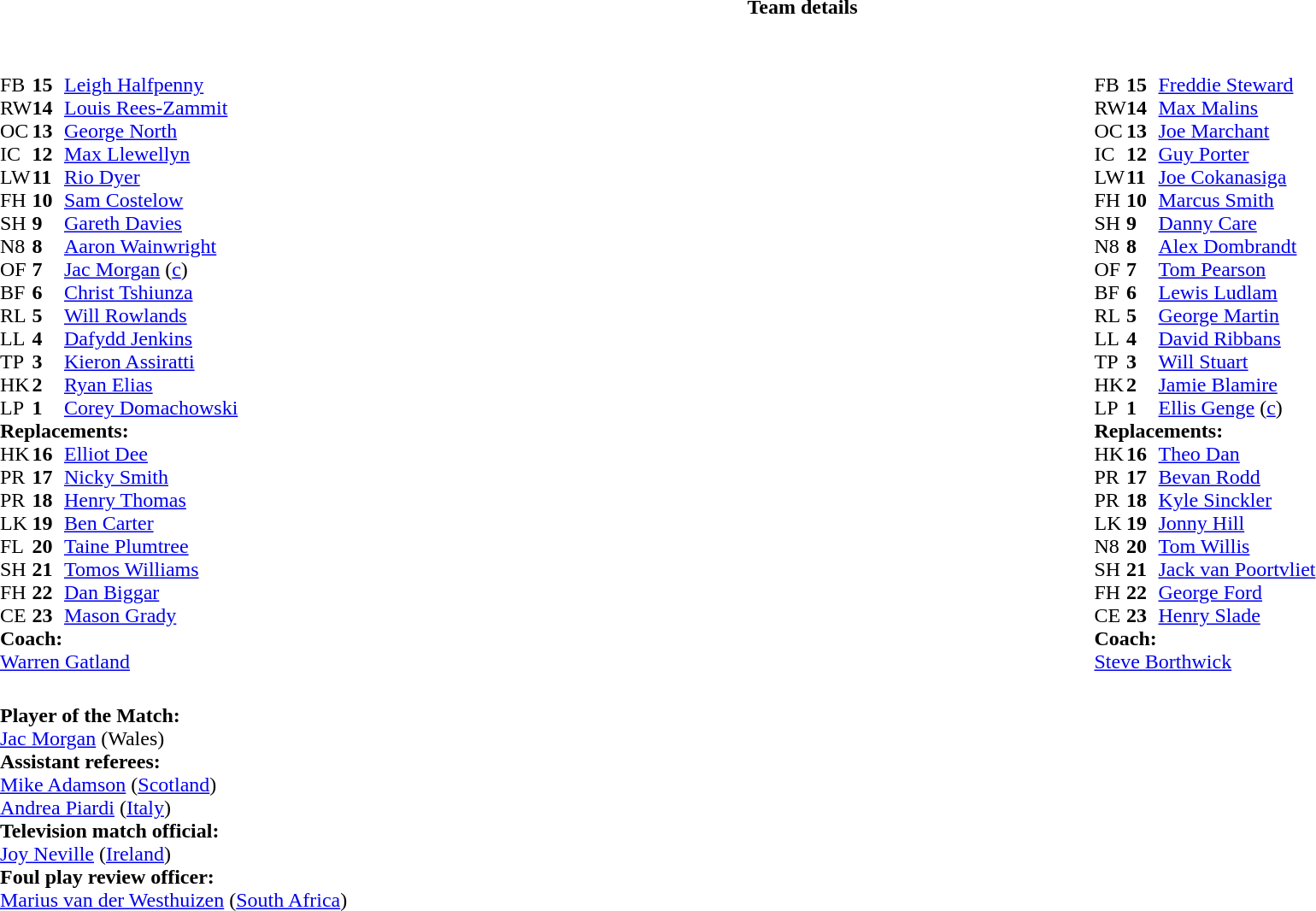<table border="0" style="width:100%;" class="collapsible collapsed">
<tr>
<th>Team details</th>
</tr>
<tr>
<td><br><table style="width:100%">
<tr>
<td style="vertical-align:top;width:50%"><br><table cellspacing="0" cellpadding="0">
<tr>
<th width="25"></th>
<th width="25"></th>
</tr>
<tr>
<td>FB</td>
<td><strong>15</strong></td>
<td><a href='#'>Leigh Halfpenny</a></td>
</tr>
<tr>
<td>RW</td>
<td><strong>14</strong></td>
<td><a href='#'>Louis Rees-Zammit</a></td>
</tr>
<tr>
<td>OC</td>
<td><strong>13</strong></td>
<td><a href='#'>George North</a></td>
</tr>
<tr>
<td>IC</td>
<td><strong>12</strong></td>
<td><a href='#'>Max Llewellyn</a></td>
</tr>
<tr>
<td>LW</td>
<td><strong>11</strong></td>
<td><a href='#'>Rio Dyer</a></td>
</tr>
<tr>
<td>FH</td>
<td><strong>10</strong></td>
<td><a href='#'>Sam Costelow</a></td>
<td></td>
<td></td>
</tr>
<tr>
<td>SH</td>
<td><strong>9</strong></td>
<td><a href='#'>Gareth Davies</a></td>
<td></td>
<td></td>
</tr>
<tr>
<td>N8</td>
<td><strong>8</strong></td>
<td><a href='#'>Aaron Wainwright</a></td>
</tr>
<tr>
<td>OF</td>
<td><strong>7</strong></td>
<td><a href='#'>Jac Morgan</a> (<a href='#'>c</a>)</td>
</tr>
<tr>
<td>BF</td>
<td><strong>6</strong></td>
<td><a href='#'>Christ Tshiunza</a></td>
<td></td>
<td></td>
</tr>
<tr>
<td>RL</td>
<td><strong>5</strong></td>
<td><a href='#'>Will Rowlands</a></td>
<td></td>
<td></td>
</tr>
<tr>
<td>LL</td>
<td><strong>4</strong></td>
<td><a href='#'>Dafydd Jenkins</a></td>
<td></td>
<td></td>
</tr>
<tr>
<td>TP</td>
<td><strong>3</strong></td>
<td><a href='#'>Kieron Assiratti</a></td>
<td></td>
<td></td>
</tr>
<tr>
<td>HK</td>
<td><strong>2</strong></td>
<td><a href='#'>Ryan Elias</a></td>
<td></td>
<td></td>
</tr>
<tr>
<td>LP</td>
<td><strong>1</strong></td>
<td><a href='#'>Corey Domachowski</a></td>
<td></td>
<td></td>
</tr>
<tr>
<td colspan="3"><strong>Replacements:</strong></td>
</tr>
<tr>
<td>HK</td>
<td><strong>16</strong></td>
<td><a href='#'>Elliot Dee</a></td>
<td></td>
<td></td>
</tr>
<tr>
<td>PR</td>
<td><strong>17</strong></td>
<td><a href='#'>Nicky Smith</a></td>
<td></td>
<td></td>
</tr>
<tr>
<td>PR</td>
<td><strong>18</strong></td>
<td><a href='#'>Henry Thomas</a></td>
<td></td>
<td></td>
</tr>
<tr>
<td>LK</td>
<td><strong>19</strong></td>
<td><a href='#'>Ben Carter</a></td>
<td></td>
<td></td>
</tr>
<tr>
<td>FL</td>
<td><strong>20</strong></td>
<td><a href='#'>Taine Plumtree</a></td>
<td></td>
<td></td>
</tr>
<tr>
<td>SH</td>
<td><strong>21</strong></td>
<td><a href='#'>Tomos Williams</a></td>
<td></td>
<td></td>
</tr>
<tr>
<td>FH</td>
<td><strong>22</strong></td>
<td><a href='#'>Dan Biggar</a></td>
<td></td>
<td></td>
</tr>
<tr>
<td>CE</td>
<td><strong>23</strong></td>
<td><a href='#'>Mason Grady</a></td>
<td></td>
<td></td>
</tr>
<tr>
<td colspan="3"><strong>Coach:</strong></td>
</tr>
<tr>
<td colspan="3"> <a href='#'>Warren Gatland</a></td>
</tr>
</table>
</td>
<td style="vertical-align:top;width:50%"><br><table cellspacing="0" cellpadding="0" style="margin:auto">
<tr>
<th width="25"></th>
<th width="25"></th>
</tr>
<tr>
<td>FB</td>
<td><strong>15</strong></td>
<td><a href='#'>Freddie Steward</a></td>
</tr>
<tr>
<td>RW</td>
<td><strong>14</strong></td>
<td><a href='#'>Max Malins</a></td>
</tr>
<tr>
<td>OC</td>
<td><strong>13</strong></td>
<td><a href='#'>Joe Marchant</a></td>
</tr>
<tr>
<td>IC</td>
<td><strong>12</strong></td>
<td><a href='#'>Guy Porter</a></td>
</tr>
<tr>
<td>LW</td>
<td><strong>11</strong></td>
<td><a href='#'>Joe Cokanasiga</a></td>
<td></td>
<td></td>
</tr>
<tr>
<td>FH</td>
<td><strong>10</strong></td>
<td><a href='#'>Marcus Smith</a></td>
<td></td>
<td></td>
</tr>
<tr>
<td>SH</td>
<td><strong>9</strong></td>
<td><a href='#'>Danny Care</a></td>
<td></td>
<td></td>
</tr>
<tr>
<td>N8</td>
<td><strong>8</strong></td>
<td><a href='#'>Alex Dombrandt</a></td>
<td></td>
<td></td>
</tr>
<tr>
<td>OF</td>
<td><strong>7</strong></td>
<td><a href='#'>Tom Pearson</a></td>
</tr>
<tr>
<td>BF</td>
<td><strong>6</strong></td>
<td><a href='#'>Lewis Ludlam</a></td>
</tr>
<tr>
<td>RL</td>
<td><strong>5</strong></td>
<td><a href='#'>George Martin</a></td>
</tr>
<tr>
<td>LL</td>
<td><strong>4</strong></td>
<td><a href='#'>David Ribbans</a></td>
<td></td>
<td></td>
</tr>
<tr>
<td>TP</td>
<td><strong>3</strong></td>
<td><a href='#'>Will Stuart</a></td>
<td></td>
<td></td>
</tr>
<tr>
<td>HK</td>
<td><strong>2</strong></td>
<td><a href='#'>Jamie Blamire</a></td>
<td></td>
<td></td>
</tr>
<tr>
<td>LP</td>
<td><strong>1</strong></td>
<td><a href='#'>Ellis Genge</a> (<a href='#'>c</a>)</td>
<td></td>
<td></td>
</tr>
<tr>
<td colspan="3"><strong>Replacements:</strong></td>
</tr>
<tr>
<td>HK</td>
<td><strong>16</strong></td>
<td><a href='#'>Theo Dan</a></td>
<td></td>
<td></td>
</tr>
<tr>
<td>PR</td>
<td><strong>17</strong></td>
<td><a href='#'>Bevan Rodd</a></td>
<td></td>
<td></td>
</tr>
<tr>
<td>PR</td>
<td><strong>18</strong></td>
<td><a href='#'>Kyle Sinckler</a></td>
<td></td>
<td></td>
</tr>
<tr>
<td>LK</td>
<td><strong>19</strong></td>
<td><a href='#'>Jonny Hill</a></td>
<td></td>
<td></td>
</tr>
<tr>
<td>N8</td>
<td><strong>20</strong></td>
<td><a href='#'>Tom Willis</a></td>
<td></td>
<td></td>
</tr>
<tr>
<td>SH</td>
<td><strong>21</strong></td>
<td><a href='#'>Jack van Poortvliet</a></td>
<td></td>
<td></td>
</tr>
<tr>
<td>FH</td>
<td><strong>22</strong></td>
<td><a href='#'>George Ford</a></td>
<td></td>
<td></td>
</tr>
<tr>
<td>CE</td>
<td><strong>23</strong></td>
<td><a href='#'>Henry Slade</a></td>
<td></td>
<td></td>
</tr>
<tr>
<td colspan="3"><strong>Coach:</strong></td>
</tr>
<tr>
<td colspan="3"> <a href='#'>Steve Borthwick</a></td>
</tr>
</table>
</td>
</tr>
</table>
<table style="width:100%">
<tr>
<td><br><strong>Player of the Match:</strong>
<br><a href='#'>Jac Morgan</a> (Wales)<br><strong>Assistant referees:</strong>
<br><a href='#'>Mike Adamson</a> (<a href='#'>Scotland</a>)
<br><a href='#'>Andrea Piardi</a> (<a href='#'>Italy</a>)
<br><strong>Television match official:</strong>
<br><a href='#'>Joy Neville</a> (<a href='#'>Ireland</a>)
<br><strong>Foul play review officer:</strong>
<br><a href='#'>Marius van der Westhuizen</a> (<a href='#'>South Africa</a>)</td>
</tr>
</table>
</td>
</tr>
</table>
